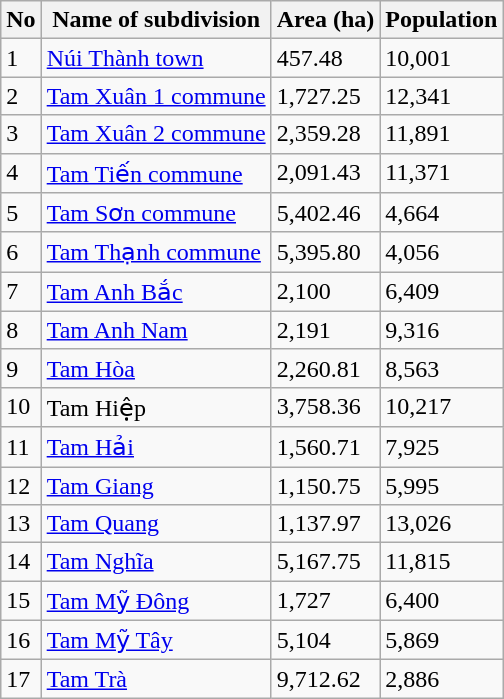<table class="wikitable">
<tr>
<th>No</th>
<th>Name of subdivision</th>
<th>Area (ha)</th>
<th>Population</th>
</tr>
<tr>
<td>1</td>
<td><a href='#'>Núi Thành town</a></td>
<td>457.48</td>
<td>10,001</td>
</tr>
<tr>
<td>2</td>
<td><a href='#'>Tam Xuân 1 commune</a></td>
<td>1,727.25</td>
<td>12,341</td>
</tr>
<tr>
<td>3</td>
<td><a href='#'>Tam Xuân 2 commune</a></td>
<td>2,359.28</td>
<td>11,891</td>
</tr>
<tr>
<td>4</td>
<td><a href='#'>Tam Tiến commune</a></td>
<td>2,091.43</td>
<td>11,371</td>
</tr>
<tr>
<td>5</td>
<td><a href='#'>Tam Sơn commune</a></td>
<td>5,402.46</td>
<td>4,664</td>
</tr>
<tr>
<td>6</td>
<td><a href='#'>Tam Thạnh commune</a></td>
<td>5,395.80</td>
<td>4,056</td>
</tr>
<tr>
<td>7</td>
<td><a href='#'>Tam Anh Bắc</a></td>
<td>2,100</td>
<td>6,409</td>
</tr>
<tr>
<td>8</td>
<td><a href='#'>Tam Anh Nam</a></td>
<td>2,191</td>
<td>9,316</td>
</tr>
<tr>
<td>9</td>
<td><a href='#'>Tam Hòa</a></td>
<td>2,260.81</td>
<td>8,563</td>
</tr>
<tr>
<td>10</td>
<td>Tam Hiệp</td>
<td>3,758.36</td>
<td>10,217</td>
</tr>
<tr>
<td>11</td>
<td><a href='#'>Tam Hải</a></td>
<td>1,560.71</td>
<td>7,925</td>
</tr>
<tr>
<td>12</td>
<td><a href='#'>Tam Giang</a></td>
<td>1,150.75</td>
<td>5,995</td>
</tr>
<tr>
<td>13</td>
<td><a href='#'>Tam Quang</a></td>
<td>1,137.97</td>
<td>13,026</td>
</tr>
<tr>
<td>14</td>
<td><a href='#'>Tam Nghĩa</a></td>
<td>5,167.75</td>
<td>11,815</td>
</tr>
<tr>
<td>15</td>
<td><a href='#'>Tam Mỹ Đông</a></td>
<td>1,727</td>
<td>6,400</td>
</tr>
<tr>
<td>16</td>
<td><a href='#'>Tam Mỹ Tây</a></td>
<td>5,104</td>
<td>5,869</td>
</tr>
<tr>
<td>17</td>
<td><a href='#'>Tam Trà</a></td>
<td>9,712.62</td>
<td>2,886</td>
</tr>
</table>
